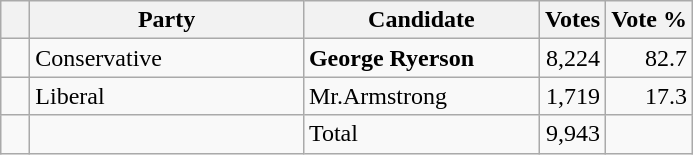<table class="wikitable">
<tr>
<th></th>
<th scope="col" width="175">Party</th>
<th scope="col" width="150">Candidate</th>
<th>Votes</th>
<th>Vote %</th>
</tr>
<tr>
<td>   </td>
<td>Conservative</td>
<td><strong>George Ryerson</strong></td>
<td align=right>8,224</td>
<td align=right>82.7</td>
</tr>
<tr>
<td>   </td>
<td>Liberal</td>
<td>Mr.Armstrong</td>
<td align=right>1,719</td>
<td align=right>17.3</td>
</tr>
<tr>
<td></td>
<td></td>
<td>Total</td>
<td align=right>9,943</td>
<td></td>
</tr>
</table>
